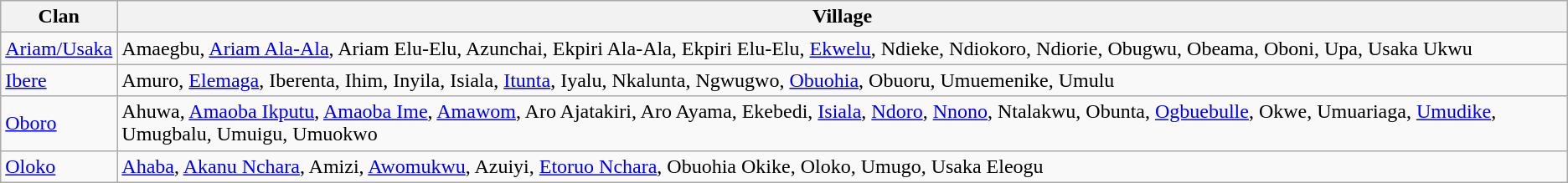<table class='wikitable'>
<tr>
<th>Clan</th>
<th>Village</th>
</tr>
<tr>
<td><a href='#'>Ariam/Usaka</a></td>
<td>Amaegbu, <a href='#'>Ariam Ala-Ala</a>, Ariam Elu-Elu, Azunchai, Ekpiri Ala-Ala, Ekpiri Elu-Elu, <a href='#'>Ekwelu</a>, Ndieke, Ndiokoro, Ndiorie, Obugwu, Obeama, Oboni, Upa, Usaka Ukwu</td>
</tr>
<tr>
<td><a href='#'>Ibere</a></td>
<td>Amuro, <a href='#'>Elemaga</a>, Iberenta, Ihim, Inyila, Isiala, <a href='#'>Itunta</a>, Iyalu, Nkalunta, Ngwugwo, <a href='#'>Obuohia</a>, Obuoru, Umuemenike, Umulu</td>
</tr>
<tr>
<td><a href='#'>Oboro</a></td>
<td>Ahuwa, <a href='#'>Amaoba Ikputu</a>, <a href='#'>Amaoba Ime</a>, <a href='#'>Amawom</a>, Aro Ajatakiri, Aro Ayama, Ekebedi, <a href='#'>Isiala</a>, <a href='#'>Ndoro</a>, <a href='#'>Nnono</a>, Ntalakwu, Obunta, <a href='#'>Ogbuebulle</a>, Okwe, Umuariaga, <a href='#'>Umudike</a>, Umugbalu, Umuigu, Umuokwo</td>
</tr>
<tr>
<td><a href='#'>Oloko</a></td>
<td><a href='#'>Ahaba</a>, <a href='#'>Akanu Nchara</a>, Amizi, <a href='#'>Awomukwu</a>, Azuiyi, <a href='#'>Etoruo Nchara</a>, Obuohia Okike, Oloko, Umugo, Usaka Eleogu</td>
</tr>
</table>
